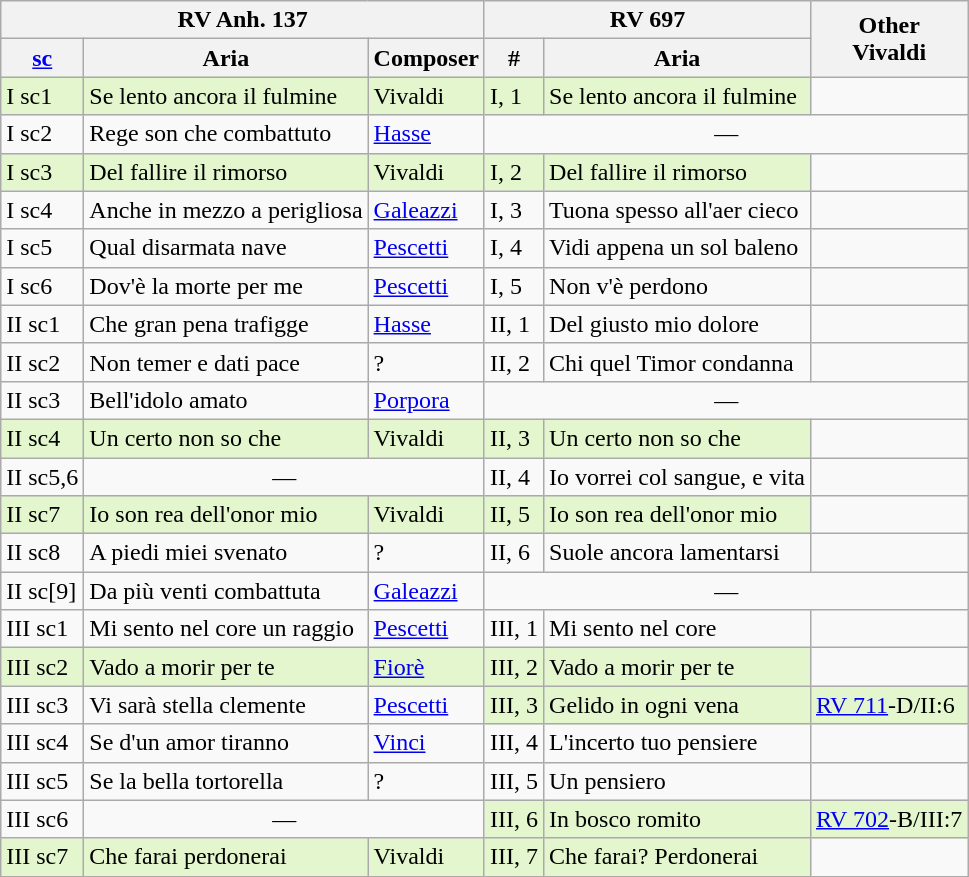<table class="wikitable">
<tr>
<th colspan="3">RV Anh. 137</th>
<th colspan="2">RV 697</th>
<th rowspan="2">Other<br>Vivaldi</th>
</tr>
<tr>
<th><a href='#'>sc</a></th>
<th>Aria</th>
<th>Composer</th>
<th>#</th>
<th>Aria</th>
</tr>
<tr>
<td style="background: #E3F6CE;">I sc1</td>
<td style="background: #E3F6CE;">Se lento ancora il fulmine</td>
<td style="background: #E3F6CE;">Vivaldi</td>
<td style="background: #E3F6CE;">I, 1</td>
<td style="background: #E3F6CE;">Se lento ancora il fulmine</td>
<td></td>
</tr>
<tr>
<td>I sc2</td>
<td>Rege son che combattuto</td>
<td><a href='#'>Hasse</a></td>
<td colspan="3" style="text-align: center;">—</td>
</tr>
<tr>
<td style="background: #E3F6CE;">I sc3</td>
<td style="background: #E3F6CE;">Del fallire il rimorso</td>
<td style="background: #E3F6CE;">Vivaldi</td>
<td style="background: #E3F6CE;">I, 2</td>
<td style="background: #E3F6CE;">Del fallire il rimorso</td>
<td></td>
</tr>
<tr>
<td>I sc4</td>
<td>Anche in mezzo a perigliosa</td>
<td><a href='#'>Galeazzi</a></td>
<td>I, 3</td>
<td>Tuona spesso all'aer cieco</td>
<td></td>
</tr>
<tr>
<td>I sc5</td>
<td>Qual disarmata nave</td>
<td><a href='#'>Pescetti</a></td>
<td>I, 4</td>
<td>Vidi appena un sol baleno</td>
<td></td>
</tr>
<tr>
<td>I sc6</td>
<td>Dov'è la morte per me</td>
<td><a href='#'>Pescetti</a></td>
<td>I, 5</td>
<td>Non v'è perdono</td>
<td></td>
</tr>
<tr>
<td>II sc1</td>
<td>Che gran pena trafigge</td>
<td><a href='#'>Hasse</a></td>
<td>II, 1</td>
<td>Del giusto mio dolore</td>
<td></td>
</tr>
<tr>
<td>II sc2</td>
<td>Non temer e dati pace</td>
<td>?</td>
<td>II, 2</td>
<td>Chi quel Timor condanna</td>
<td></td>
</tr>
<tr>
<td>II sc3</td>
<td>Bell'idolo amato</td>
<td><a href='#'>Porpora</a></td>
<td colspan="3" style="text-align: center;">—</td>
</tr>
<tr>
<td style="background: #E3F6CE;">II sc4</td>
<td style="background: #E3F6CE;">Un certo non so che</td>
<td style="background: #E3F6CE;">Vivaldi</td>
<td style="background: #E3F6CE;">II, 3</td>
<td style="background: #E3F6CE;">Un certo non so che</td>
<td></td>
</tr>
<tr>
<td>II sc5,6</td>
<td colspan="2" style="text-align: center;">—</td>
<td>II, 4</td>
<td>Io vorrei col sangue, e vita</td>
<td></td>
</tr>
<tr>
<td style="background: #E3F6CE;">II sc7</td>
<td style="background: #E3F6CE;">Io son rea dell'onor mio</td>
<td style="background: #E3F6CE;">Vivaldi</td>
<td style="background: #E3F6CE;">II, 5</td>
<td style="background: #E3F6CE;">Io son rea dell'onor mio</td>
<td></td>
</tr>
<tr>
<td>II sc8</td>
<td>A piedi miei svenato</td>
<td>?</td>
<td>II, 6</td>
<td>Suole ancora lamentarsi</td>
<td></td>
</tr>
<tr>
<td>II sc[9]</td>
<td>Da più venti combattuta</td>
<td><a href='#'>Galeazzi</a></td>
<td colspan="3" style="text-align: center;">—</td>
</tr>
<tr>
<td>III sc1</td>
<td>Mi sento nel core un raggio</td>
<td><a href='#'>Pescetti</a></td>
<td>III, 1</td>
<td>Mi sento nel core</td>
<td></td>
</tr>
<tr>
<td style="background: #E3F6CE;">III sc2</td>
<td style="background: #E3F6CE;">Vado a morir per te</td>
<td style="background: #E3F6CE;"><a href='#'>Fiorè</a></td>
<td style="background: #E3F6CE;">III, 2</td>
<td style="background: #E3F6CE;">Vado a morir per te</td>
<td></td>
</tr>
<tr>
<td>III sc3</td>
<td>Vi sarà stella clemente</td>
<td><a href='#'>Pescetti</a></td>
<td style="background: #E3F6CE;">III, 3</td>
<td style="background: #E3F6CE;">Gelido in ogni vena</td>
<td style="background: #E3F6CE;"><a href='#'>RV 711</a>-D/II:6</td>
</tr>
<tr>
<td>III sc4</td>
<td>Se d'un amor tiranno</td>
<td><a href='#'>Vinci</a></td>
<td>III, 4</td>
<td>L'incerto tuo pensiere</td>
<td></td>
</tr>
<tr>
<td>III sc5</td>
<td>Se la bella tortorella</td>
<td>?</td>
<td>III, 5</td>
<td>Un pensiero</td>
<td></td>
</tr>
<tr>
<td>III sc6</td>
<td colspan="2" style="text-align: center;">—</td>
<td style="background: #E3F6CE;">III, 6</td>
<td style="background: #E3F6CE;">In bosco romito</td>
<td style="background: #E3F6CE;"><a href='#'>RV 702</a>-B/III:7</td>
</tr>
<tr>
<td style="background: #E3F6CE;">III sc7</td>
<td style="background: #E3F6CE;">Che farai perdonerai</td>
<td style="background: #E3F6CE;">Vivaldi</td>
<td style="background: #E3F6CE;">III, 7</td>
<td style="background: #E3F6CE;">Che farai? Perdonerai</td>
</tr>
</table>
